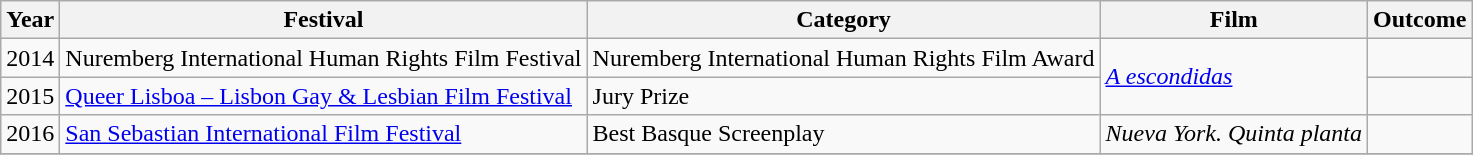<table class="wikitable sortable">
<tr>
<th>Year</th>
<th>Festival</th>
<th>Category</th>
<th>Film</th>
<th>Outcome</th>
</tr>
<tr>
<td>2014</td>
<td>Nuremberg International Human Rights Film Festival</td>
<td>Nuremberg International Human Rights Film Award</td>
<td rowspan=2><em><a href='#'>A escondidas</a></em></td>
<td></td>
</tr>
<tr>
<td>2015</td>
<td><a href='#'>Queer Lisboa – Lisbon Gay & Lesbian Film Festival</a></td>
<td>Jury Prize</td>
<td></td>
</tr>
<tr>
<td>2016</td>
<td><a href='#'>San Sebastian International Film Festival</a></td>
<td>Best Basque Screenplay</td>
<td><em>Nueva York. Quinta planta</em></td>
<td></td>
</tr>
<tr>
</tr>
</table>
